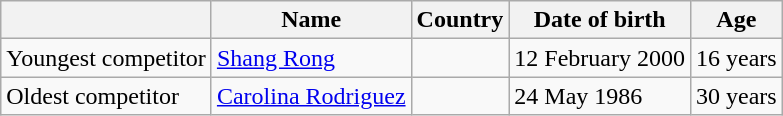<table class="wikitable">
<tr>
<th></th>
<th>Name</th>
<th>Country</th>
<th>Date of birth</th>
<th>Age</th>
</tr>
<tr>
<td>Youngest competitor</td>
<td><a href='#'>Shang Rong</a></td>
<td></td>
<td>12 February 2000</td>
<td>16 years</td>
</tr>
<tr>
<td>Oldest competitor</td>
<td><a href='#'>Carolina Rodriguez</a></td>
<td></td>
<td>24 May 1986</td>
<td>30 years</td>
</tr>
</table>
